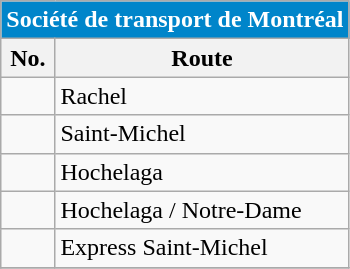<table align=center class="wikitable">
<tr>
<th style="background: #0085CA; font-size:100%; color:#FFFFFF;"colspan="4">Société de transport de Montréal</th>
</tr>
<tr>
<th>No.</th>
<th>Route</th>
</tr>
<tr>
<td></td>
<td>Rachel</td>
</tr>
<tr>
<td {{Avoid wrap> </td>
<td>Saint-Michel</td>
</tr>
<tr>
<td></td>
<td>Hochelaga</td>
</tr>
<tr>
<td {{Avoid wrap> </td>
<td>Hochelaga / Notre-Dame</td>
</tr>
<tr>
<td></td>
<td>Express Saint-Michel</td>
</tr>
<tr>
</tr>
</table>
